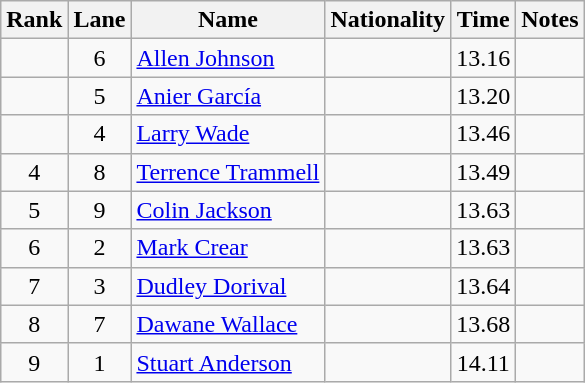<table class="wikitable sortable" style="text-align:center">
<tr>
<th>Rank</th>
<th>Lane</th>
<th>Name</th>
<th>Nationality</th>
<th>Time</th>
<th>Notes</th>
</tr>
<tr>
<td></td>
<td>6</td>
<td align=left><a href='#'>Allen Johnson</a></td>
<td align=left></td>
<td>13.16</td>
<td></td>
</tr>
<tr>
<td></td>
<td>5</td>
<td align=left><a href='#'>Anier García</a></td>
<td align=left></td>
<td>13.20</td>
<td></td>
</tr>
<tr>
<td></td>
<td>4</td>
<td align=left><a href='#'>Larry Wade</a></td>
<td align=left></td>
<td>13.46</td>
<td></td>
</tr>
<tr>
<td>4</td>
<td>8</td>
<td align=left><a href='#'>Terrence Trammell</a></td>
<td align=left></td>
<td>13.49</td>
<td></td>
</tr>
<tr>
<td>5</td>
<td>9</td>
<td align=left><a href='#'>Colin Jackson</a></td>
<td align=left></td>
<td>13.63</td>
<td></td>
</tr>
<tr>
<td>6</td>
<td>2</td>
<td align=left><a href='#'>Mark Crear</a></td>
<td align=left></td>
<td>13.63</td>
<td></td>
</tr>
<tr>
<td>7</td>
<td>3</td>
<td align=left><a href='#'>Dudley Dorival</a></td>
<td align=left></td>
<td>13.64</td>
<td></td>
</tr>
<tr>
<td>8</td>
<td>7</td>
<td align=left><a href='#'>Dawane Wallace</a></td>
<td align=left></td>
<td>13.68</td>
<td></td>
</tr>
<tr>
<td>9</td>
<td>1</td>
<td align=left><a href='#'>Stuart Anderson</a></td>
<td align=left></td>
<td>14.11</td>
<td></td>
</tr>
</table>
